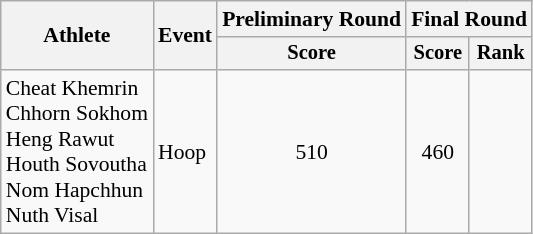<table class="wikitable" style="font-size:90%">
<tr>
<th rowspan=2>Athlete</th>
<th rowspan=2>Event</th>
<th>Preliminary Round</th>
<th colspan=2>Final Round</th>
</tr>
<tr style="font-size:95%">
<th>Score</th>
<th>Score</th>
<th>Rank</th>
</tr>
<tr align=center>
<td align=left>Cheat Khemrin<br>Chhorn Sokhom<br>Heng Rawut <br>Houth Sovoutha<br>Nom Hapchhun <br>Nuth Visal</td>
<td align=left>Hoop</td>
<td>510</td>
<td>460</td>
<td></td>
</tr>
</table>
